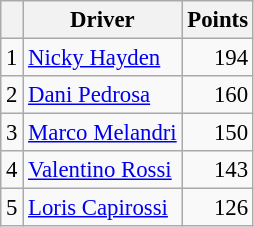<table class="wikitable" style="font-size: 95%;">
<tr>
<th></th>
<th>Driver</th>
<th>Points</th>
</tr>
<tr>
<td align=center>1</td>
<td> <a href='#'>Nicky Hayden</a></td>
<td align=right>194</td>
</tr>
<tr>
<td align=center>2</td>
<td> <a href='#'>Dani Pedrosa</a></td>
<td align=right>160</td>
</tr>
<tr>
<td align=center>3</td>
<td> <a href='#'>Marco Melandri</a></td>
<td align=right>150</td>
</tr>
<tr>
<td align=center>4</td>
<td> <a href='#'>Valentino Rossi</a></td>
<td align=right>143</td>
</tr>
<tr>
<td align=center>5</td>
<td> <a href='#'>Loris Capirossi</a></td>
<td align=right>126</td>
</tr>
</table>
